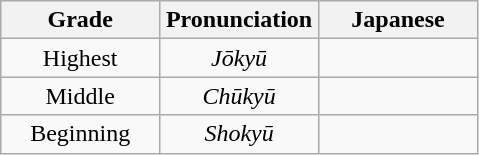<table class="wikitable">
<tr>
<th width=33%>Grade</th>
<th width=33%>Pronunciation</th>
<th width=33%>Japanese</th>
</tr>
<tr align=center>
<td>Highest</td>
<td><em>Jōkyū</em></td>
<td></td>
</tr>
<tr align=center>
<td>Middle</td>
<td><em>Chūkyū</em></td>
<td></td>
</tr>
<tr align=center>
<td>Beginning</td>
<td><em>Shokyū</em></td>
<td></td>
</tr>
</table>
